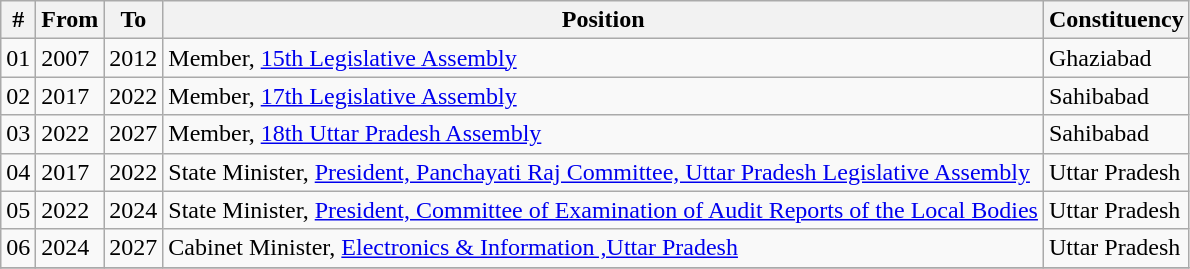<table class="wikitable sortable">
<tr>
<th>#</th>
<th>From</th>
<th>To</th>
<th>Position</th>
<th>Constituency</th>
</tr>
<tr>
<td>01</td>
<td>2007</td>
<td>2012</td>
<td>Member, <a href='#'>15th Legislative Assembly</a></td>
<td>Ghaziabad</td>
</tr>
<tr>
<td>02</td>
<td>2017</td>
<td>2022</td>
<td>Member, <a href='#'>17th Legislative Assembly</a></td>
<td>Sahibabad</td>
</tr>
<tr>
<td>03</td>
<td>2022</td>
<td>2027</td>
<td>Member, <a href='#'>18th Uttar Pradesh Assembly</a></td>
<td>Sahibabad</td>
</tr>
<tr>
<td>04</td>
<td>2017</td>
<td>2022</td>
<td>State Minister, <a href='#'>President, Panchayati Raj Committee, Uttar Pradesh Legislative Assembly</a></td>
<td>Uttar Pradesh</td>
</tr>
<tr>
<td>05</td>
<td>2022</td>
<td>2024</td>
<td>State Minister, <a href='#'>President, Committee of Examination of Audit Reports of the Local Bodies</a></td>
<td>Uttar Pradesh</td>
</tr>
<tr>
<td>06</td>
<td>2024</td>
<td>2027</td>
<td>Cabinet Minister, <a href='#'>Electronics & Information ,Uttar Pradesh</a></td>
<td>Uttar Pradesh</td>
</tr>
<tr>
</tr>
</table>
